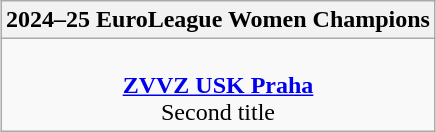<table class=wikitable style="text-align:center; margin:auto">
<tr>
<th>2024–25 EuroLeague Women Champions</th>
</tr>
<tr>
<td> <br><strong><a href='#'>ZVVZ USK Praha</a></strong><br> Second title</td>
</tr>
</table>
